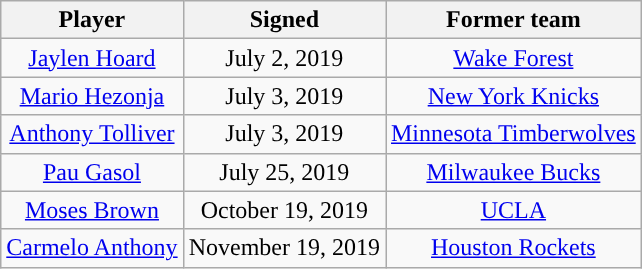<table class="wikitable sortable sortable" style="text-align: center">
<tr>
<th>Player</th>
<th>Signed</th>
<th>Former team</th>
</tr>
<tr style="text-align: center">
<td><a href='#'>Jaylen Hoard</a></td>
<td>July 2, 2019</td>
<td><a href='#'>Wake Forest</a></td>
</tr>
<tr style="text-align: center">
<td><a href='#'>Mario Hezonja</a></td>
<td>July 3, 2019</td>
<td><a href='#'>New York Knicks</a></td>
</tr>
<tr style="text-align: center">
<td><a href='#'>Anthony Tolliver</a></td>
<td>July 3, 2019</td>
<td><a href='#'>Minnesota Timberwolves</a></td>
</tr>
<tr style="text-align: center">
<td><a href='#'>Pau Gasol</a></td>
<td>July 25, 2019</td>
<td><a href='#'>Milwaukee Bucks</a></td>
</tr>
<tr style="text-align: center">
<td><a href='#'>Moses Brown</a></td>
<td>October 19, 2019</td>
<td><a href='#'>UCLA</a></td>
</tr>
<tr style="text-align: center">
<td><a href='#'>Carmelo Anthony</a></td>
<td>November 19, 2019</td>
<td><a href='#'>Houston Rockets</a></td>
</tr>
</table>
